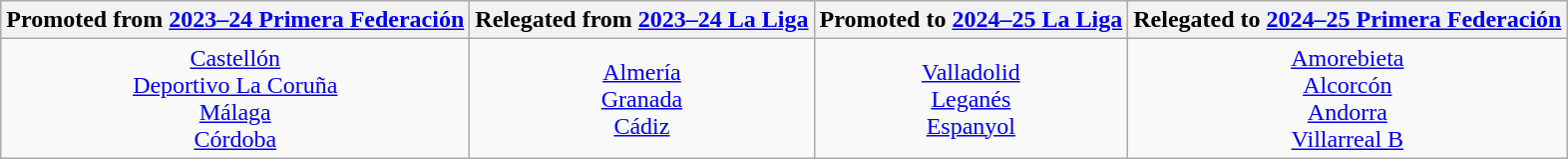<table class="wikitable" style="text-align:center;">
<tr>
<th>Promoted from <a href='#'>2023–24 Primera Federación</a></th>
<th>Relegated from <a href='#'>2023–24 La Liga</a></th>
<th>Promoted to <a href='#'>2024–25 La Liga</a></th>
<th>Relegated to <a href='#'>2024–25 Primera Federación</a></th>
</tr>
<tr>
<td><a href='#'>Castellón</a> <br> <a href='#'>Deportivo La Coruña</a> <br> <a href='#'>Málaga</a> <br> <a href='#'>Córdoba</a></td>
<td><a href='#'>Almería</a> <br> <a href='#'>Granada</a> <br> <a href='#'>Cádiz</a></td>
<td><a href='#'>Valladolid</a> <br> <a href='#'>Leganés</a> <br> <a href='#'>Espanyol</a></td>
<td><a href='#'>Amorebieta</a><br> <a href='#'>Alcorcón</a><br> <a href='#'>Andorra</a><br> <a href='#'>Villarreal B</a></td>
</tr>
</table>
